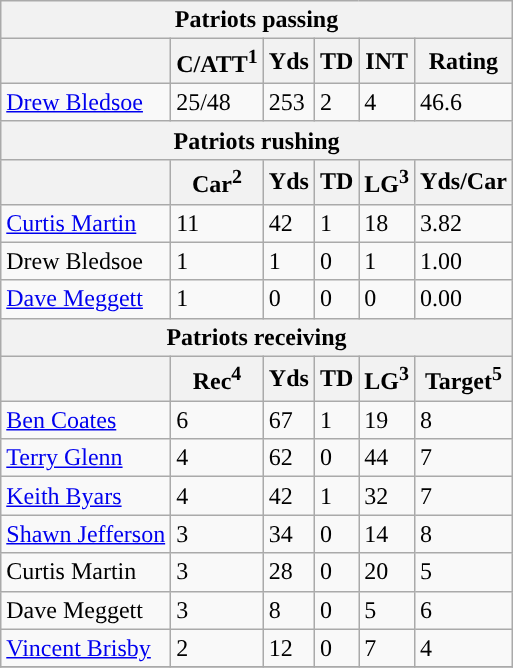<table class="wikitable">
<tr>
<th colspan="6">Patriots passing</th>
</tr>
<tr>
<th></th>
<th>C/ATT<sup>1</sup></th>
<th>Yds</th>
<th>TD</th>
<th>INT</th>
<th>Rating</th>
</tr>
<tr>
<td><a href='#'>Drew Bledsoe</a></td>
<td>25/48</td>
<td>253</td>
<td>2</td>
<td>4</td>
<td>46.6</td>
</tr>
<tr>
<th colspan="6">Patriots rushing</th>
</tr>
<tr>
<th></th>
<th>Car<sup>2</sup></th>
<th>Yds</th>
<th>TD</th>
<th>LG<sup>3</sup></th>
<th>Yds/Car</th>
</tr>
<tr>
<td><a href='#'>Curtis Martin</a></td>
<td>11</td>
<td>42</td>
<td>1</td>
<td>18</td>
<td>3.82</td>
</tr>
<tr>
<td>Drew Bledsoe</td>
<td>1</td>
<td>1</td>
<td>0</td>
<td>1</td>
<td>1.00</td>
</tr>
<tr>
<td><a href='#'>Dave Meggett</a></td>
<td>1</td>
<td>0</td>
<td>0</td>
<td>0</td>
<td>0.00</td>
</tr>
<tr>
<th colspan="6">Patriots receiving</th>
</tr>
<tr>
<th></th>
<th>Rec<sup>4</sup></th>
<th>Yds</th>
<th>TD</th>
<th>LG<sup>3</sup></th>
<th>Target<sup>5</sup></th>
</tr>
<tr>
<td><a href='#'>Ben Coates</a></td>
<td>6</td>
<td>67</td>
<td>1</td>
<td>19</td>
<td>8</td>
</tr>
<tr>
<td><a href='#'>Terry Glenn</a></td>
<td>4</td>
<td>62</td>
<td>0</td>
<td>44</td>
<td>7</td>
</tr>
<tr>
<td><a href='#'>Keith Byars</a></td>
<td>4</td>
<td>42</td>
<td>1</td>
<td>32</td>
<td>7</td>
</tr>
<tr>
<td><a href='#'>Shawn Jefferson</a></td>
<td>3</td>
<td>34</td>
<td>0</td>
<td>14</td>
<td>8</td>
</tr>
<tr>
<td>Curtis Martin</td>
<td>3</td>
<td>28</td>
<td>0</td>
<td>20</td>
<td>5</td>
</tr>
<tr>
<td>Dave Meggett</td>
<td>3</td>
<td>8</td>
<td>0</td>
<td>5</td>
<td>6</td>
</tr>
<tr>
<td><a href='#'>Vincent Brisby</a></td>
<td>2</td>
<td>12</td>
<td>0</td>
<td>7</td>
<td>4</td>
</tr>
<tr>
</tr>
</table>
